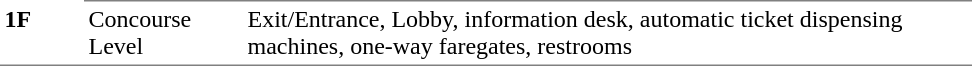<table table border=0 cellspacing=0 cellpadding=3>
<tr>
<td style="border-bottom:solid 1px gray;border-top:solid 1px white;" width=50 valign=top><strong>1F</strong></td>
<td style="border-top:solid 1px gray;border-bottom:solid 1px gray;" width=100 valign=top>Concourse Level</td>
<td style="border-top:solid 1px gray;border-bottom:solid 1px gray;" width=480 valign=top>Exit/Entrance, Lobby, information desk, automatic ticket dispensing machines, one-way faregates, restrooms</td>
</tr>
<tr>
</tr>
</table>
